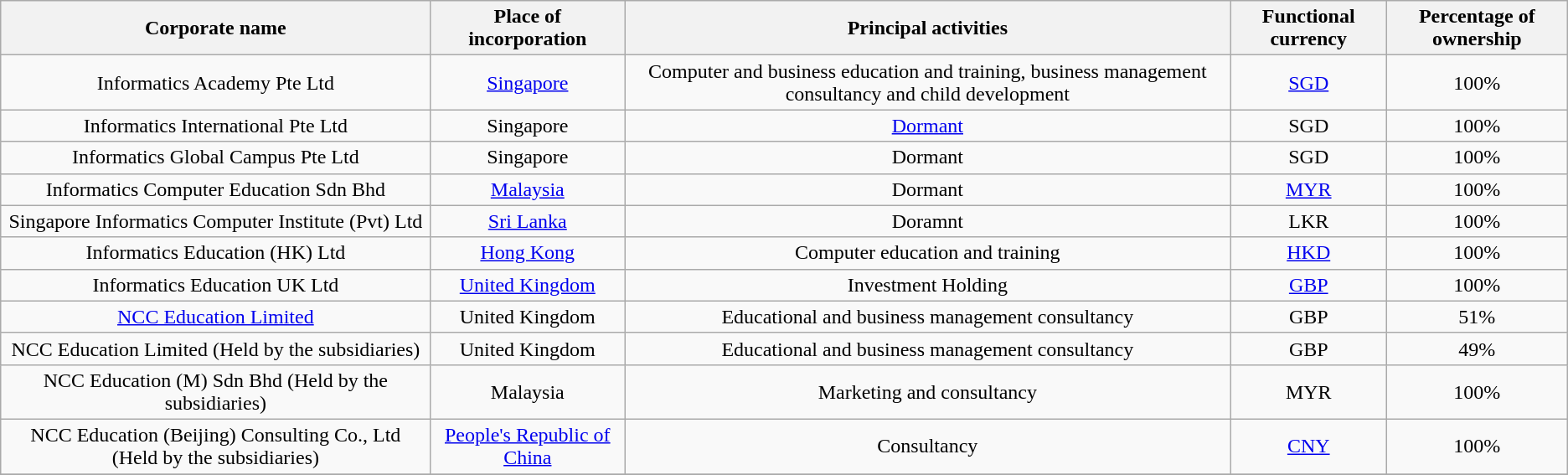<table class="wikitable sortable" style="text-align:center;">
<tr>
<th>Corporate name</th>
<th>Place of incorporation</th>
<th>Principal activities</th>
<th>Functional currency</th>
<th>Percentage of ownership</th>
</tr>
<tr>
<td>Informatics Academy Pte Ltd</td>
<td><a href='#'>Singapore</a></td>
<td>Computer and business education and training, business management consultancy and child development</td>
<td><a href='#'>SGD</a></td>
<td>100%</td>
</tr>
<tr>
<td>Informatics International Pte Ltd</td>
<td>Singapore</td>
<td><a href='#'>Dormant</a></td>
<td>SGD</td>
<td>100%</td>
</tr>
<tr>
<td>Informatics Global Campus Pte Ltd</td>
<td>Singapore</td>
<td>Dormant</td>
<td>SGD</td>
<td>100%</td>
</tr>
<tr>
<td>Informatics Computer Education Sdn Bhd</td>
<td><a href='#'>Malaysia</a></td>
<td>Dormant</td>
<td><a href='#'>MYR</a></td>
<td>100%</td>
</tr>
<tr>
<td>Singapore Informatics Computer Institute (Pvt) Ltd</td>
<td><a href='#'>Sri Lanka</a></td>
<td>Doramnt</td>
<td>LKR</td>
<td>100%</td>
</tr>
<tr>
<td>Informatics Education (HK) Ltd</td>
<td><a href='#'>Hong Kong</a></td>
<td>Computer education and training</td>
<td><a href='#'>HKD</a></td>
<td>100%</td>
</tr>
<tr>
<td>Informatics Education UK Ltd</td>
<td><a href='#'>United Kingdom</a></td>
<td>Investment Holding</td>
<td><a href='#'>GBP</a></td>
<td>100%</td>
</tr>
<tr>
<td><a href='#'>NCC Education Limited</a></td>
<td>United Kingdom</td>
<td>Educational and business management consultancy</td>
<td>GBP</td>
<td>51%</td>
</tr>
<tr>
<td>NCC Education Limited (Held by the subsidiaries)</td>
<td>United Kingdom</td>
<td>Educational and business management consultancy</td>
<td>GBP</td>
<td>49%</td>
</tr>
<tr>
<td>NCC Education (M) Sdn Bhd (Held by the subsidiaries)</td>
<td>Malaysia</td>
<td>Marketing and consultancy</td>
<td>MYR</td>
<td>100%</td>
</tr>
<tr>
<td>NCC Education (Beijing) Consulting Co., Ltd (Held by the subsidiaries)</td>
<td><a href='#'>People's Republic of China</a></td>
<td>Consultancy</td>
<td><a href='#'>CNY</a></td>
<td>100%</td>
</tr>
<tr>
</tr>
</table>
